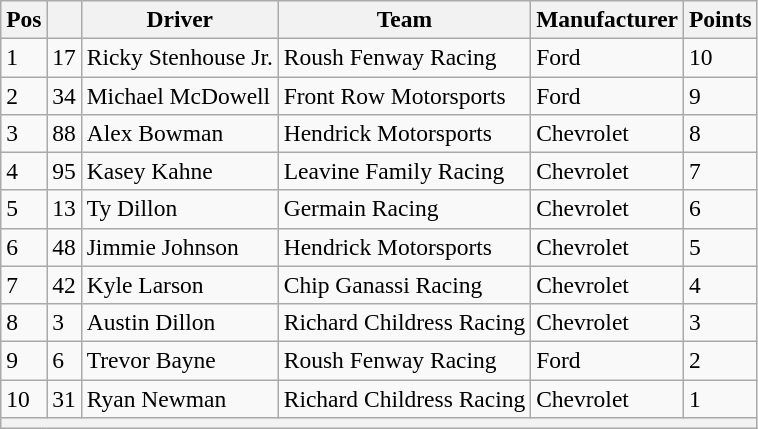<table class="wikitable" style="font-size:98%">
<tr>
<th>Pos</th>
<th></th>
<th>Driver</th>
<th>Team</th>
<th>Manufacturer</th>
<th>Points</th>
</tr>
<tr>
<td>1</td>
<td>17</td>
<td>Ricky Stenhouse Jr.</td>
<td>Roush Fenway Racing</td>
<td>Ford</td>
<td>10</td>
</tr>
<tr>
<td>2</td>
<td>34</td>
<td>Michael McDowell</td>
<td>Front Row Motorsports</td>
<td>Ford</td>
<td>9</td>
</tr>
<tr>
<td>3</td>
<td>88</td>
<td>Alex Bowman</td>
<td>Hendrick Motorsports</td>
<td>Chevrolet</td>
<td>8</td>
</tr>
<tr>
<td>4</td>
<td>95</td>
<td>Kasey Kahne</td>
<td>Leavine Family Racing</td>
<td>Chevrolet</td>
<td>7</td>
</tr>
<tr>
<td>5</td>
<td>13</td>
<td>Ty Dillon</td>
<td>Germain Racing</td>
<td>Chevrolet</td>
<td>6</td>
</tr>
<tr>
<td>6</td>
<td>48</td>
<td>Jimmie Johnson</td>
<td>Hendrick Motorsports</td>
<td>Chevrolet</td>
<td>5</td>
</tr>
<tr>
<td>7</td>
<td>42</td>
<td>Kyle Larson</td>
<td>Chip Ganassi Racing</td>
<td>Chevrolet</td>
<td>4</td>
</tr>
<tr>
<td>8</td>
<td>3</td>
<td>Austin Dillon</td>
<td>Richard Childress Racing</td>
<td>Chevrolet</td>
<td>3</td>
</tr>
<tr>
<td>9</td>
<td>6</td>
<td>Trevor Bayne</td>
<td>Roush Fenway Racing</td>
<td>Ford</td>
<td>2</td>
</tr>
<tr>
<td>10</td>
<td>31</td>
<td>Ryan Newman</td>
<td>Richard Childress Racing</td>
<td>Chevrolet</td>
<td>1</td>
</tr>
<tr>
<th colspan="6"></th>
</tr>
</table>
